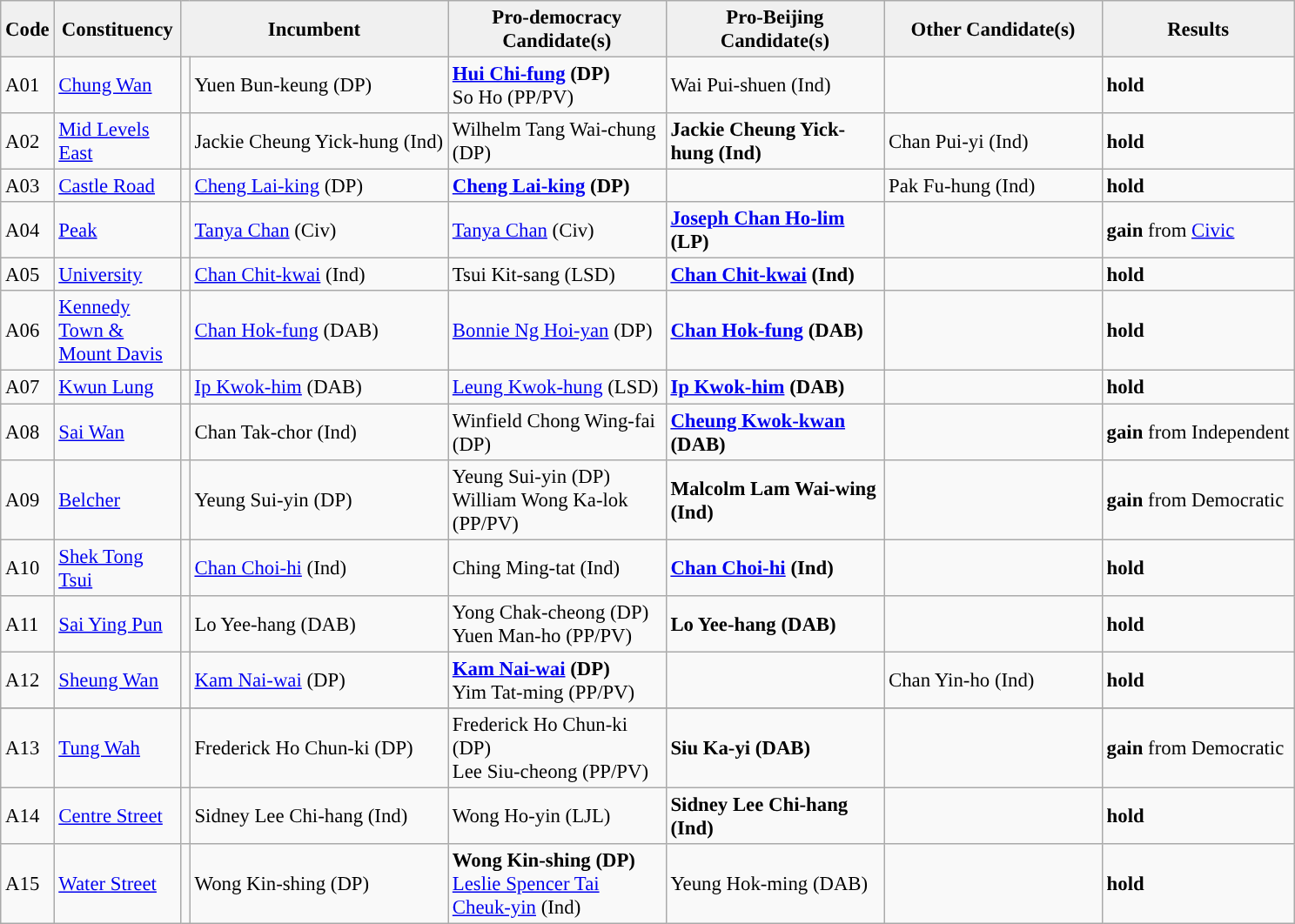<table class="wikitable" style="font-size: 95%;">
<tr>
<th align="center" style="background:#f0f0f0;" width="20px">Code</th>
<th align="center" style="background:#f0f0f0;" width="90px">Constituency</th>
<th align="center" style="background:#f0f0f0;" width="120px" colspan=2>Incumbent</th>
<th align="center" style="background:#f0f0f0;" width="160px">Pro-democracy Candidate(s)</th>
<th align="center" style="background:#f0f0f0;" width="160px">Pro-Beijing Candidate(s)</th>
<th align="center" style="background:#f0f0f0;" width="160px">Other Candidate(s)</th>
<th align="center" style="background:#f0f0f0;" width="100px" colspan="2">Results</th>
</tr>
<tr>
<td>A01</td>
<td><a href='#'>Chung Wan</a></td>
<td></td>
<td>Yuen Bun-keung (DP)</td>
<td><strong><a href='#'>Hui Chi-fung</a> (DP)</strong> <br>So Ho (PP/PV)</td>
<td>Wai Pui-shuen (Ind)</td>
<td></td>
<td> <strong>hold</strong></td>
</tr>
<tr>
<td>A02</td>
<td><a href='#'>Mid Levels East</a></td>
<td></td>
<td>Jackie Cheung Yick-hung (Ind)</td>
<td>Wilhelm Tang Wai-chung (DP)</td>
<td><strong>Jackie Cheung Yick-hung (Ind)</strong></td>
<td>Chan Pui-yi (Ind)</td>
<td> <strong>hold</strong></td>
</tr>
<tr>
<td>A03</td>
<td><a href='#'>Castle Road</a></td>
<td></td>
<td><a href='#'>Cheng Lai-king</a> (DP)</td>
<td><strong><a href='#'>Cheng Lai-king</a> (DP)</strong></td>
<td></td>
<td>Pak Fu-hung (Ind)</td>
<td> <strong>hold</strong></td>
</tr>
<tr>
<td>A04</td>
<td><a href='#'>Peak</a></td>
<td></td>
<td><a href='#'>Tanya Chan</a> (Civ)</td>
<td><a href='#'>Tanya Chan</a> (Civ)</td>
<td><strong><a href='#'>Joseph Chan Ho-lim</a> (LP)</strong></td>
<td></td>
<td> <strong>gain</strong> from <a href='#'>Civic</a></td>
</tr>
<tr>
<td>A05</td>
<td><a href='#'>University</a></td>
<td></td>
<td><a href='#'>Chan Chit-kwai</a> (Ind)</td>
<td>Tsui Kit-sang (LSD)</td>
<td><strong><a href='#'>Chan Chit-kwai</a> (Ind)</strong></td>
<td></td>
<td> <strong>hold</strong></td>
</tr>
<tr>
<td>A06</td>
<td><a href='#'>Kennedy Town & Mount Davis</a></td>
<td></td>
<td><a href='#'>Chan Hok-fung</a> (DAB)</td>
<td><a href='#'>Bonnie Ng Hoi-yan</a> (DP)</td>
<td><strong><a href='#'>Chan Hok-fung</a> (DAB)</strong></td>
<td></td>
<td> <strong>hold</strong></td>
</tr>
<tr>
<td>A07</td>
<td><a href='#'>Kwun Lung</a></td>
<td></td>
<td><a href='#'>Ip Kwok-him</a> (DAB)</td>
<td><a href='#'>Leung Kwok-hung</a> (LSD)</td>
<td><strong><a href='#'>Ip Kwok-him</a> (DAB)</strong></td>
<td></td>
<td> <strong>hold</strong></td>
</tr>
<tr>
<td>A08</td>
<td><a href='#'>Sai Wan</a></td>
<td></td>
<td>Chan Tak-chor (Ind)</td>
<td>Winfield Chong Wing-fai (DP)</td>
<td><strong><a href='#'>Cheung Kwok-kwan</a> (DAB)</strong></td>
<td></td>
<td> <strong>gain</strong> from Independent</td>
</tr>
<tr>
<td>A09</td>
<td><a href='#'>Belcher</a></td>
<td></td>
<td>Yeung Sui-yin (DP)</td>
<td>Yeung Sui-yin (DP)<br>William Wong Ka-lok (PP/PV)</td>
<td><strong>Malcolm Lam Wai-wing (Ind)</strong></td>
<td></td>
<td> <strong>gain</strong> from Democratic</td>
</tr>
<tr>
<td>A10</td>
<td><a href='#'>Shek Tong Tsui</a></td>
<td></td>
<td><a href='#'>Chan Choi-hi</a> (Ind)</td>
<td>Ching Ming-tat (Ind)</td>
<td><strong><a href='#'>Chan Choi-hi</a> (Ind)</strong></td>
<td></td>
<td> <strong>hold</strong></td>
</tr>
<tr>
<td>A11</td>
<td><a href='#'>Sai Ying Pun</a></td>
<td></td>
<td>Lo Yee-hang (DAB)</td>
<td>Yong Chak-cheong (DP)<br>Yuen Man-ho (PP/PV)</td>
<td><strong>Lo Yee-hang (DAB)</strong></td>
<td></td>
<td> <strong>hold</strong></td>
</tr>
<tr>
<td>A12</td>
<td><a href='#'>Sheung Wan</a></td>
<td></td>
<td><a href='#'>Kam Nai-wai</a> (DP)</td>
<td><strong><a href='#'>Kam Nai-wai</a> (DP)</strong><br>Yim Tat-ming (PP/PV)</td>
<td></td>
<td>Chan Yin-ho (Ind)</td>
<td> <strong>hold</strong></td>
</tr>
<tr>
</tr>
<tr>
<td>A13</td>
<td><a href='#'>Tung Wah</a></td>
<td></td>
<td>Frederick Ho Chun-ki (DP)</td>
<td>Frederick Ho Chun-ki (DP)<br>Lee Siu-cheong (PP/PV)</td>
<td><strong>Siu Ka-yi (DAB)</strong></td>
<td></td>
<td> <strong>gain</strong> from Democratic</td>
</tr>
<tr>
<td>A14</td>
<td><a href='#'>Centre Street</a></td>
<td></td>
<td>Sidney Lee Chi-hang (Ind)</td>
<td>Wong Ho-yin (LJL)</td>
<td><strong>Sidney Lee Chi-hang (Ind)</strong></td>
<td></td>
<td> <strong>hold</strong></td>
</tr>
<tr>
<td>A15</td>
<td><a href='#'>Water Street</a></td>
<td></td>
<td>Wong Kin-shing (DP)</td>
<td><strong>Wong Kin-shing (DP)</strong><br><a href='#'>Leslie Spencer Tai Cheuk-yin</a> (Ind)</td>
<td>Yeung Hok-ming (DAB)</td>
<td></td>
<td> <strong>hold</strong></td>
</tr>
</table>
